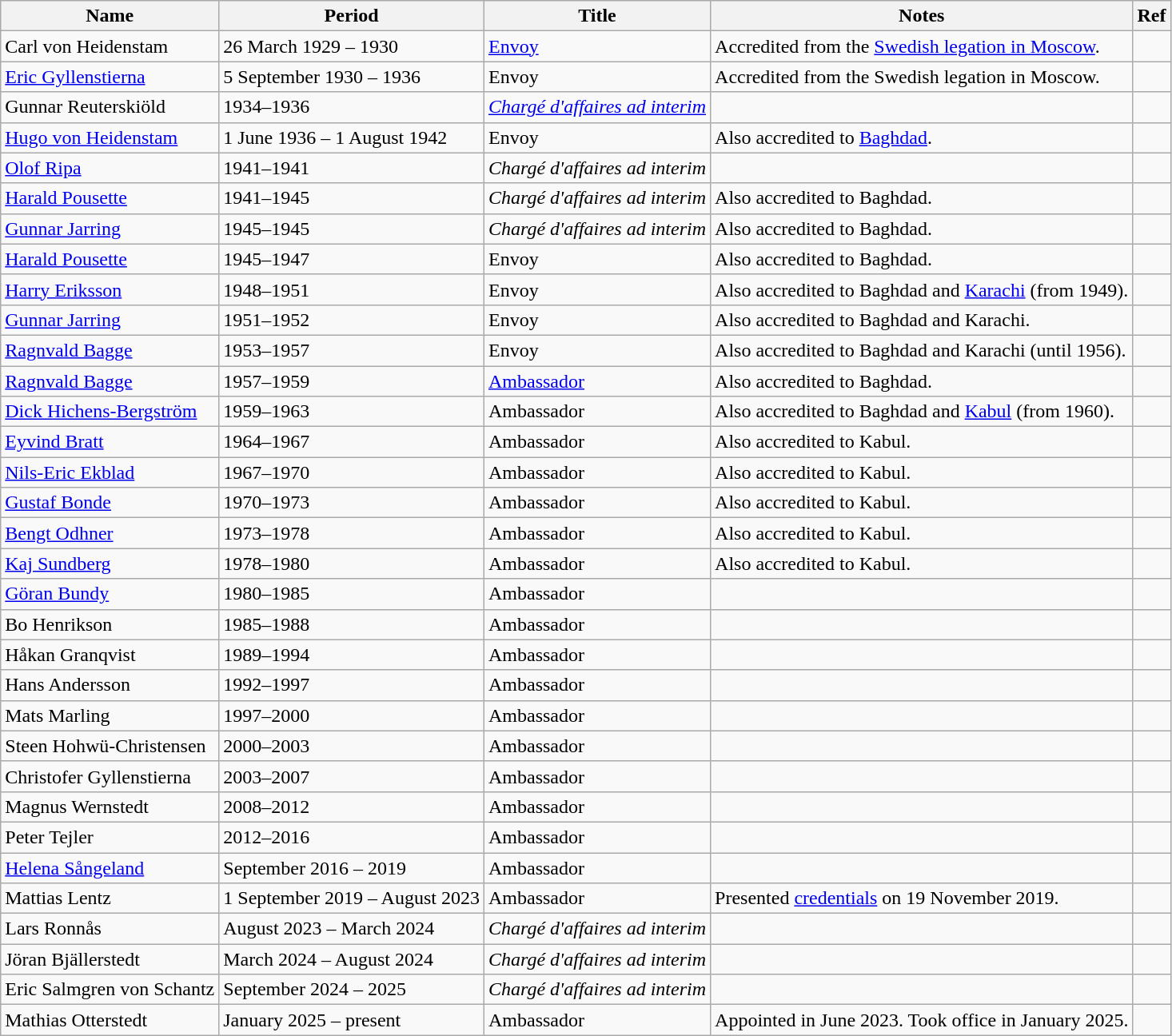<table class="wikitable">
<tr>
<th>Name</th>
<th>Period</th>
<th>Title</th>
<th>Notes</th>
<th>Ref</th>
</tr>
<tr>
<td>Carl von Heidenstam</td>
<td>26 March 1929 – 1930</td>
<td><a href='#'>Envoy</a></td>
<td>Accredited from the <a href='#'>Swedish legation in Moscow</a>.</td>
<td></td>
</tr>
<tr>
<td><a href='#'>Eric Gyllenstierna</a></td>
<td>5 September 1930 – 1936</td>
<td>Envoy</td>
<td>Accredited from the Swedish legation in Moscow.</td>
<td></td>
</tr>
<tr>
<td>Gunnar Reuterskiöld</td>
<td>1934–1936</td>
<td><em><a href='#'>Chargé d'affaires ad interim</a></em></td>
<td></td>
<td></td>
</tr>
<tr>
<td><a href='#'>Hugo von Heidenstam</a></td>
<td>1 June 1936 – 1 August 1942</td>
<td>Envoy</td>
<td>Also accredited to <a href='#'>Baghdad</a>.</td>
<td></td>
</tr>
<tr>
<td><a href='#'>Olof Ripa</a></td>
<td>1941–1941</td>
<td><em>Chargé d'affaires ad interim</em></td>
<td></td>
<td></td>
</tr>
<tr>
<td><a href='#'>Harald Pousette</a></td>
<td>1941–1945</td>
<td><em>Chargé d'affaires ad interim</em></td>
<td>Also accredited to Baghdad.</td>
<td></td>
</tr>
<tr>
<td><a href='#'>Gunnar Jarring</a></td>
<td>1945–1945</td>
<td><em>Chargé d'affaires ad interim</em></td>
<td>Also accredited to Baghdad.</td>
<td></td>
</tr>
<tr>
<td><a href='#'>Harald Pousette</a></td>
<td>1945–1947</td>
<td>Envoy</td>
<td>Also accredited to Baghdad.</td>
<td></td>
</tr>
<tr>
<td><a href='#'>Harry Eriksson</a></td>
<td>1948–1951</td>
<td>Envoy</td>
<td>Also accredited to Baghdad and <a href='#'>Karachi</a> (from 1949).</td>
<td></td>
</tr>
<tr>
<td><a href='#'>Gunnar Jarring</a></td>
<td>1951–1952</td>
<td>Envoy</td>
<td>Also accredited to Baghdad and Karachi.</td>
<td></td>
</tr>
<tr>
<td><a href='#'>Ragnvald Bagge</a></td>
<td>1953–1957</td>
<td>Envoy</td>
<td>Also accredited to Baghdad and Karachi (until 1956).</td>
<td></td>
</tr>
<tr>
<td><a href='#'>Ragnvald Bagge</a></td>
<td>1957–1959</td>
<td><a href='#'>Ambassador</a></td>
<td>Also accredited to Baghdad.</td>
<td></td>
</tr>
<tr>
<td><a href='#'>Dick Hichens-Bergström</a></td>
<td>1959–1963</td>
<td>Ambassador</td>
<td>Also accredited to Baghdad and <a href='#'>Kabul</a> (from 1960).</td>
<td></td>
</tr>
<tr>
<td><a href='#'>Eyvind Bratt</a></td>
<td>1964–1967</td>
<td>Ambassador</td>
<td>Also accredited to Kabul.</td>
<td></td>
</tr>
<tr>
<td><a href='#'>Nils-Eric Ekblad</a></td>
<td>1967–1970</td>
<td>Ambassador</td>
<td>Also accredited to Kabul.</td>
<td></td>
</tr>
<tr>
<td><a href='#'>Gustaf Bonde</a></td>
<td>1970–1973</td>
<td>Ambassador</td>
<td>Also accredited to Kabul.</td>
<td></td>
</tr>
<tr>
<td><a href='#'>Bengt Odhner</a></td>
<td>1973–1978</td>
<td>Ambassador</td>
<td>Also accredited to Kabul.</td>
<td></td>
</tr>
<tr>
<td><a href='#'>Kaj Sundberg</a></td>
<td>1978–1980</td>
<td>Ambassador</td>
<td>Also accredited to Kabul.</td>
<td></td>
</tr>
<tr>
<td><a href='#'>Göran Bundy</a></td>
<td>1980–1985</td>
<td>Ambassador</td>
<td></td>
<td></td>
</tr>
<tr>
<td>Bo Henrikson</td>
<td>1985–1988</td>
<td>Ambassador</td>
<td></td>
<td></td>
</tr>
<tr>
<td>Håkan Granqvist</td>
<td>1989–1994</td>
<td>Ambassador</td>
<td></td>
<td></td>
</tr>
<tr>
<td>Hans Andersson</td>
<td>1992–1997</td>
<td>Ambassador</td>
<td></td>
<td></td>
</tr>
<tr>
<td>Mats Marling</td>
<td>1997–2000</td>
<td>Ambassador</td>
<td></td>
<td></td>
</tr>
<tr>
<td>Steen Hohwü-Christensen</td>
<td>2000–2003</td>
<td>Ambassador</td>
<td></td>
<td></td>
</tr>
<tr>
<td>Christofer Gyllenstierna</td>
<td>2003–2007</td>
<td>Ambassador</td>
<td></td>
<td></td>
</tr>
<tr>
<td>Magnus Wernstedt</td>
<td>2008–2012</td>
<td>Ambassador</td>
<td></td>
<td></td>
</tr>
<tr>
<td>Peter Tejler</td>
<td>2012–2016</td>
<td>Ambassador</td>
<td></td>
<td></td>
</tr>
<tr>
<td><a href='#'>Helena Sångeland</a></td>
<td>September 2016 – 2019</td>
<td>Ambassador</td>
<td></td>
<td></td>
</tr>
<tr>
<td>Mattias Lentz</td>
<td>1 September 2019 – August 2023</td>
<td>Ambassador</td>
<td>Presented <a href='#'>credentials</a> on 19 November 2019.</td>
<td></td>
</tr>
<tr>
<td>Lars Ronnås</td>
<td>August 2023 – March 2024</td>
<td><em>Chargé d'affaires ad interim</em></td>
<td></td>
<td></td>
</tr>
<tr>
<td>Jöran Bjällerstedt</td>
<td>March 2024 – August 2024</td>
<td><em>Chargé d'affaires ad interim</em></td>
<td></td>
<td></td>
</tr>
<tr>
<td>Eric Salmgren von Schantz</td>
<td>September 2024 – 2025</td>
<td><em>Chargé d'affaires ad interim</em></td>
<td></td>
<td></td>
</tr>
<tr>
<td>Mathias Otterstedt</td>
<td>January 2025 – present</td>
<td>Ambassador</td>
<td>Appointed in June 2023. Took office in January 2025.</td>
<td></td>
</tr>
</table>
